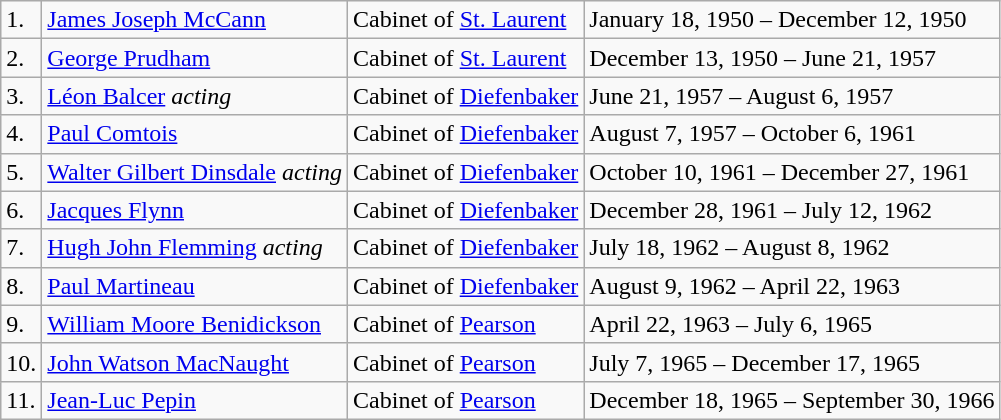<table class="wikitable">
<tr>
<td>1.</td>
<td><a href='#'>James Joseph McCann</a></td>
<td>Cabinet of <a href='#'>St. Laurent</a></td>
<td>January 18, 1950 – December 12, 1950</td>
</tr>
<tr>
<td>2.</td>
<td><a href='#'>George Prudham</a></td>
<td>Cabinet of <a href='#'>St. Laurent</a></td>
<td>December 13, 1950 – June 21, 1957</td>
</tr>
<tr>
<td>3.</td>
<td><a href='#'>Léon Balcer</a> <em>acting</em></td>
<td>Cabinet of <a href='#'>Diefenbaker</a></td>
<td>June 21, 1957 – August 6, 1957</td>
</tr>
<tr>
<td>4.</td>
<td><a href='#'>Paul Comtois</a></td>
<td>Cabinet of <a href='#'>Diefenbaker</a></td>
<td>August 7, 1957 – October 6, 1961</td>
</tr>
<tr>
<td>5.</td>
<td><a href='#'>Walter Gilbert Dinsdale</a> <em>acting</em></td>
<td>Cabinet of <a href='#'>Diefenbaker</a></td>
<td>October 10, 1961 – December 27, 1961</td>
</tr>
<tr>
<td>6.</td>
<td><a href='#'>Jacques Flynn</a></td>
<td>Cabinet of <a href='#'>Diefenbaker</a></td>
<td>December 28, 1961 – July 12, 1962</td>
</tr>
<tr>
<td>7.</td>
<td><a href='#'>Hugh John Flemming</a> <em>acting</em></td>
<td>Cabinet of <a href='#'>Diefenbaker</a></td>
<td>July 18, 1962 – August 8, 1962</td>
</tr>
<tr>
<td>8.</td>
<td><a href='#'>Paul Martineau</a></td>
<td>Cabinet of <a href='#'>Diefenbaker</a></td>
<td>August 9, 1962 – April 22, 1963</td>
</tr>
<tr>
<td>9.</td>
<td><a href='#'>William Moore Benidickson</a></td>
<td>Cabinet of <a href='#'>Pearson</a></td>
<td>April 22, 1963 – July 6, 1965</td>
</tr>
<tr>
<td>10.</td>
<td><a href='#'>John Watson MacNaught</a></td>
<td>Cabinet of <a href='#'>Pearson</a></td>
<td>July 7, 1965 – December 17, 1965</td>
</tr>
<tr>
<td>11.</td>
<td><a href='#'>Jean-Luc Pepin</a></td>
<td>Cabinet of <a href='#'>Pearson</a></td>
<td>December 18, 1965 – September 30, 1966</td>
</tr>
</table>
